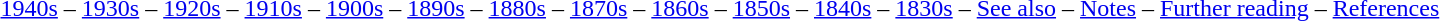<table class="toccolours" align="left">
<tr>
<td><br><a href='#'>1940s</a> –
<a href='#'>1930s</a> –
<a href='#'>1920s</a> –
<a href='#'>1910s</a> –
<a href='#'>1900s</a> –
<a href='#'>1890s</a> –
<a href='#'>1880s</a> –
<a href='#'>1870s</a> –
<a href='#'>1860s</a> –
<a href='#'>1850s</a> –
<a href='#'>1840s</a> –
<a href='#'>1830s</a> –
<a href='#'>See also</a> –
<a href='#'>Notes</a> –
<a href='#'>Further reading</a> –
<a href='#'>References</a></td>
</tr>
</table>
